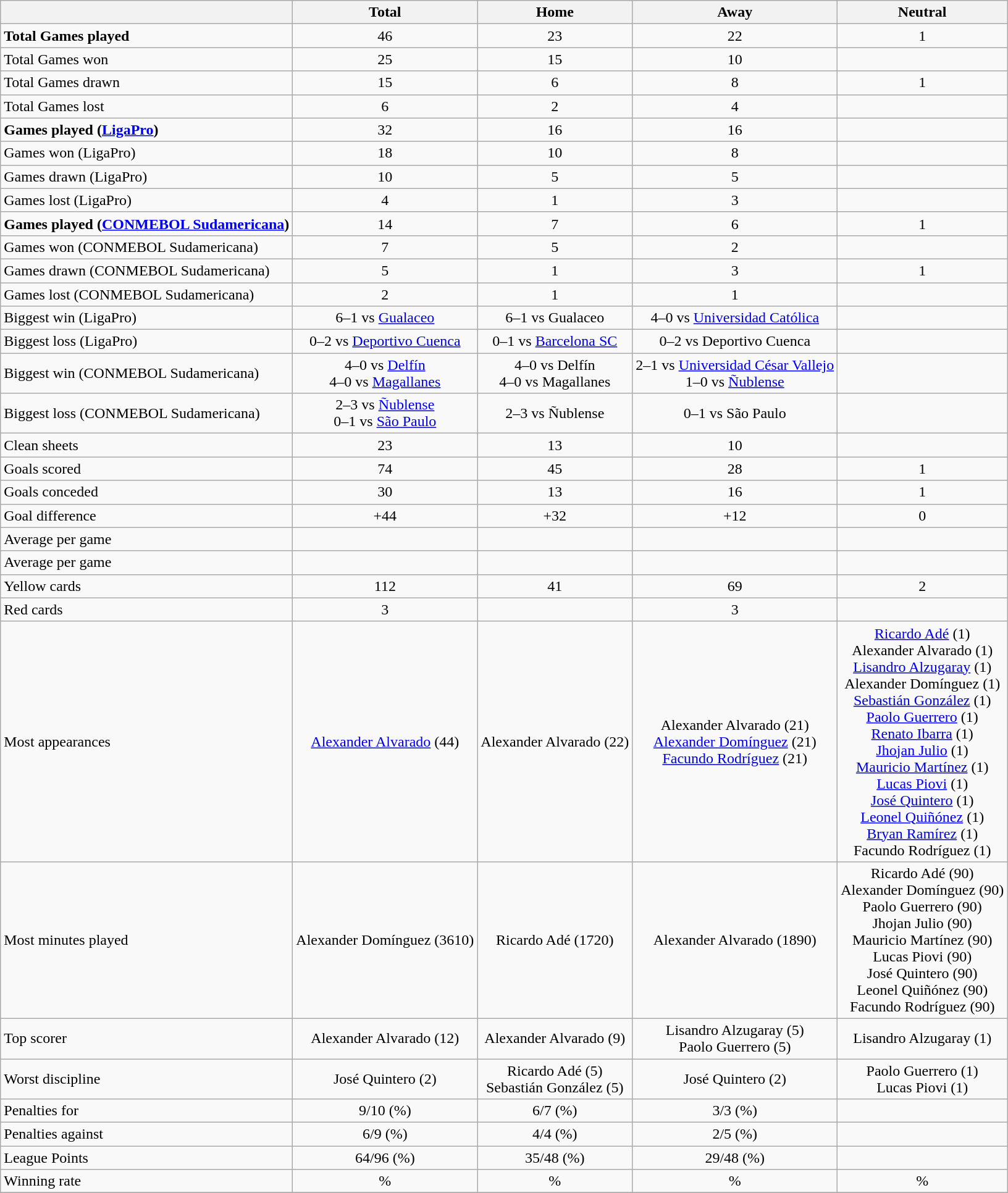<table class="wikitable" style="text-align: center;">
<tr>
<th></th>
<th>Total</th>
<th>Home</th>
<th>Away</th>
<th>Neutral</th>
</tr>
<tr>
<td align=left><strong>Total Games played</strong></td>
<td>46</td>
<td>23</td>
<td>22</td>
<td>1</td>
</tr>
<tr>
<td align=left>Total Games won</td>
<td>25</td>
<td>15</td>
<td>10</td>
<td></td>
</tr>
<tr>
<td align=left>Total Games drawn</td>
<td>15</td>
<td>6</td>
<td>8</td>
<td>1</td>
</tr>
<tr>
<td align=left>Total Games lost</td>
<td>6</td>
<td>2</td>
<td>4</td>
<td></td>
</tr>
<tr>
<td align=left><strong>Games played (<a href='#'>LigaPro</a>)</strong></td>
<td>32</td>
<td>16</td>
<td>16</td>
<td></td>
</tr>
<tr>
<td align=left>Games won (LigaPro)</td>
<td>18</td>
<td>10</td>
<td>8</td>
<td></td>
</tr>
<tr>
<td align=left>Games drawn (LigaPro)</td>
<td>10</td>
<td>5</td>
<td>5</td>
<td></td>
</tr>
<tr>
<td align=left>Games lost (LigaPro)</td>
<td>4</td>
<td>1</td>
<td>3</td>
<td></td>
</tr>
<tr>
<td align=left><strong>Games played (<a href='#'>CONMEBOL Sudamericana</a>)</strong></td>
<td>14</td>
<td>7</td>
<td>6</td>
<td>1</td>
</tr>
<tr>
<td align=left>Games won (CONMEBOL Sudamericana)</td>
<td>7</td>
<td>5</td>
<td>2</td>
<td></td>
</tr>
<tr>
<td align=left>Games drawn (CONMEBOL Sudamericana)</td>
<td>5</td>
<td>1</td>
<td>3</td>
<td>1</td>
</tr>
<tr>
<td align=left>Games lost (CONMEBOL Sudamericana)</td>
<td>2</td>
<td>1</td>
<td>1</td>
<td></td>
</tr>
<tr>
<td align=left>Biggest win (LigaPro)</td>
<td>6–1 vs <a href='#'>Gualaceo</a></td>
<td>6–1 vs Gualaceo</td>
<td>4–0 vs <a href='#'>Universidad Católica</a></td>
<td></td>
</tr>
<tr>
<td align=left>Biggest loss (LigaPro)</td>
<td>0–2 vs <a href='#'>Deportivo Cuenca</a></td>
<td>0–1 vs <a href='#'>Barcelona SC</a></td>
<td>0–2 vs Deportivo Cuenca</td>
<td></td>
</tr>
<tr>
<td align=left>Biggest win (CONMEBOL Sudamericana)</td>
<td>4–0 vs <a href='#'>Delfín</a><br>4–0 vs <a href='#'>Magallanes</a></td>
<td>4–0 vs Delfín<br>4–0 vs Magallanes</td>
<td>2–1 vs <a href='#'>Universidad César Vallejo</a><br>1–0 vs <a href='#'>Ñublense</a></td>
<td></td>
</tr>
<tr>
<td align=left>Biggest loss (CONMEBOL Sudamericana)</td>
<td>2–3 vs <a href='#'>Ñublense</a><br>0–1 vs <a href='#'>São Paulo</a></td>
<td>2–3 vs Ñublense</td>
<td>0–1 vs São Paulo</td>
<td></td>
</tr>
<tr>
<td align=left>Clean sheets</td>
<td>23</td>
<td>13</td>
<td>10</td>
<td></td>
</tr>
<tr>
<td align=left>Goals scored</td>
<td>74</td>
<td>45</td>
<td>28</td>
<td>1</td>
</tr>
<tr>
<td align=left>Goals conceded</td>
<td>30</td>
<td>13</td>
<td>16</td>
<td>1</td>
</tr>
<tr>
<td align=left>Goal difference</td>
<td>+44</td>
<td>+32</td>
<td>+12</td>
<td>0</td>
</tr>
<tr>
<td align=left>Average  per game</td>
<td></td>
<td></td>
<td></td>
<td></td>
</tr>
<tr>
<td align=left>Average  per game</td>
<td></td>
<td></td>
<td></td>
<td></td>
</tr>
<tr>
<td align=left>Yellow cards</td>
<td>112</td>
<td>41</td>
<td>69</td>
<td>2</td>
</tr>
<tr>
<td align=left>Red cards</td>
<td>3</td>
<td></td>
<td>3</td>
<td></td>
</tr>
<tr>
<td align=left>Most appearances</td>
<td><a href='#'>Alexander Alvarado</a> (44)</td>
<td>Alexander Alvarado (22)</td>
<td>Alexander Alvarado (21)<br><a href='#'>Alexander Domínguez</a> (21)<br><a href='#'>Facundo Rodríguez</a> (21)</td>
<td><a href='#'>Ricardo Adé</a> (1)<br>Alexander Alvarado (1)<br><a href='#'>Lisandro Alzugaray</a> (1)<br>Alexander Domínguez (1)<br><a href='#'>Sebastián González</a> (1)<br><a href='#'>Paolo Guerrero</a> (1)<br><a href='#'>Renato Ibarra</a> (1)<br><a href='#'>Jhojan Julio</a> (1)<br><a href='#'>Mauricio Martínez</a> (1)<br><a href='#'>Lucas Piovi</a> (1)<br><a href='#'>José Quintero</a> (1)<br><a href='#'>Leonel Quiñónez</a> (1)<br><a href='#'>Bryan Ramírez</a> (1)<br>Facundo Rodríguez (1)</td>
</tr>
<tr>
<td align=left>Most minutes played</td>
<td>Alexander Domínguez (3610)</td>
<td>Ricardo Adé (1720)</td>
<td>Alexander Alvarado (1890)</td>
<td>Ricardo Adé (90)<br>Alexander Domínguez (90)<br>Paolo Guerrero (90)<br>Jhojan Julio (90)<br>Mauricio Martínez (90)<br>Lucas Piovi (90)<br>José Quintero (90)<br>Leonel Quiñónez (90)<br>Facundo Rodríguez (90)</td>
</tr>
<tr>
<td align=left>Top scorer</td>
<td>Alexander Alvarado (12) </td>
<td>Alexander Alvarado (9) </td>
<td>Lisandro Alzugaray (5) <br>Paolo Guerrero (5) </td>
<td>Lisandro Alzugaray (1) </td>
</tr>
<tr>
<td align=left>Worst discipline</td>
<td>José Quintero (2) </td>
<td>Ricardo Adé (5) <br>Sebastián González (5) </td>
<td>José Quintero (2) </td>
<td>Paolo Guerrero (1) <br>Lucas Piovi (1) </td>
</tr>
<tr>
<td align=left>Penalties for</td>
<td>9/10 (%)</td>
<td>6/7 (%)</td>
<td>3/3 (%)</td>
<td></td>
</tr>
<tr>
<td align=left>Penalties against</td>
<td>6/9 (%)</td>
<td>4/4 (%)</td>
<td>2/5 (%)</td>
<td></td>
</tr>
<tr>
<td align=left>League Points</td>
<td>64/96 (%)</td>
<td>35/48 (%)</td>
<td>29/48 (%)</td>
<td></td>
</tr>
<tr>
<td align=left>Winning rate</td>
<td>%</td>
<td>%</td>
<td>%</td>
<td>%</td>
</tr>
<tr>
</tr>
</table>
